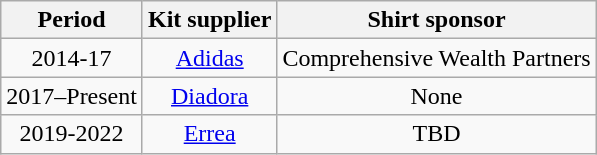<table class="wikitable" style="text-align: center">
<tr>
<th>Period</th>
<th>Kit supplier</th>
<th>Shirt sponsor</th>
</tr>
<tr>
<td>2014-17</td>
<td><a href='#'>Adidas</a></td>
<td>Comprehensive Wealth Partners</td>
</tr>
<tr>
<td>2017–Present</td>
<td><a href='#'>Diadora</a></td>
<td>None</td>
</tr>
<tr>
<td>2019-2022</td>
<td><a href='#'>Errea</a></td>
<td>TBD</td>
</tr>
</table>
